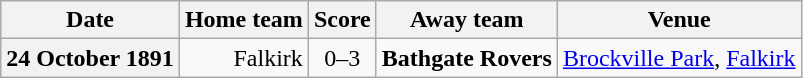<table class="wikitable football-result-list" style="max-width: 80em; text-align: center">
<tr>
<th scope="col">Date</th>
<th scope="col">Home team</th>
<th scope="col">Score</th>
<th scope="col">Away team</th>
<th scope="col">Venue</th>
</tr>
<tr>
<th scope="row">24 October 1891</th>
<td align=right>Falkirk</td>
<td>0–3</td>
<td align=left><strong>Bathgate Rovers</strong></td>
<td align=left><a href='#'>Brockville Park</a>, <a href='#'>Falkirk</a></td>
</tr>
</table>
